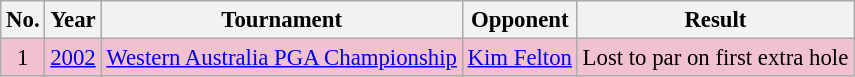<table class="wikitable" style="font-size:95%;">
<tr>
<th>No.</th>
<th>Year</th>
<th>Tournament</th>
<th>Opponent</th>
<th>Result</th>
</tr>
<tr style="background:#F2C1D1;">
<td align=center>1</td>
<td><a href='#'>2002</a></td>
<td><a href='#'>Western Australia PGA Championship</a></td>
<td> <a href='#'>Kim Felton</a></td>
<td>Lost to par on first extra hole</td>
</tr>
</table>
